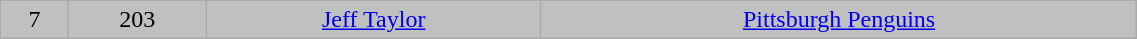<table class="wikitable" width="60%">
<tr align="center" bgcolor="C0C0C0">
<td>7</td>
<td>203</td>
<td><a href='#'>Jeff Taylor</a></td>
<td><a href='#'>Pittsburgh Penguins</a></td>
</tr>
</table>
